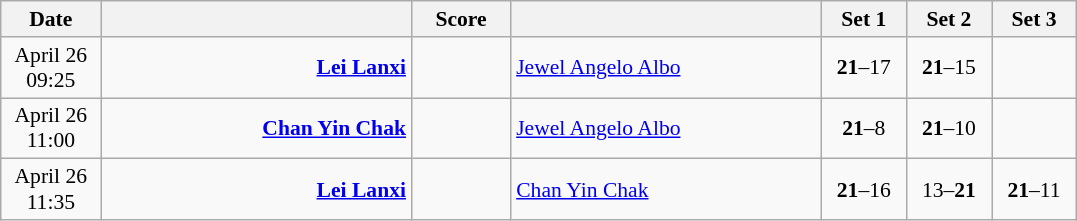<table class="wikitable" style="text-align: center; font-size:90%">
<tr>
<th width="60">Date</th>
<th align="right" width="200"></th>
<th width="60">Score</th>
<th align="left" width="200"></th>
<th width="50">Set 1</th>
<th width="50">Set 2</th>
<th width="50">Set 3</th>
</tr>
<tr>
<td>April 26<br>09:25</td>
<td align="right"><strong><a href='#'>Lei Lanxi</a> </strong></td>
<td align="center"></td>
<td align="left"> <a href='#'>Jewel Angelo Albo</a></td>
<td><strong>21</strong>–17</td>
<td><strong>21</strong>–15</td>
<td></td>
</tr>
<tr>
<td>April 26<br>11:00</td>
<td align="right"><strong><a href='#'>Chan Yin Chak</a> </strong></td>
<td align="center"></td>
<td align="left"> <a href='#'>Jewel Angelo Albo</a></td>
<td><strong>21</strong>–8</td>
<td><strong>21</strong>–10</td>
<td></td>
</tr>
<tr>
<td>April 26<br>11:35</td>
<td align="right"><strong><a href='#'>Lei Lanxi</a> </strong></td>
<td align="center"></td>
<td align="left"> <a href='#'>Chan Yin Chak</a></td>
<td><strong>21</strong>–16</td>
<td>13–<strong>21</strong></td>
<td><strong>21</strong>–11</td>
</tr>
</table>
